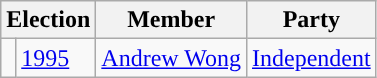<table class="wikitable">
<tr>
<th colspan="2">Election</th>
<th>Member</th>
<th>Party</th>
</tr>
<tr>
<td style="background-color: "></td>
<td><a href='#'>1995</a></td>
<td><a href='#'>Andrew Wong</a></td>
<td><a href='#'>Independent</a></td>
</tr>
</table>
